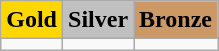<table class="wikitable">
<tr>
<td align=center bgcolor=gold> <strong>Gold</strong></td>
<td align=center bgcolor=silver> <strong>Silver</strong></td>
<td align=center bgcolor=cc9966> <strong>Bronze</strong></td>
</tr>
<tr>
<td></td>
<td></td>
<td></td>
</tr>
</table>
